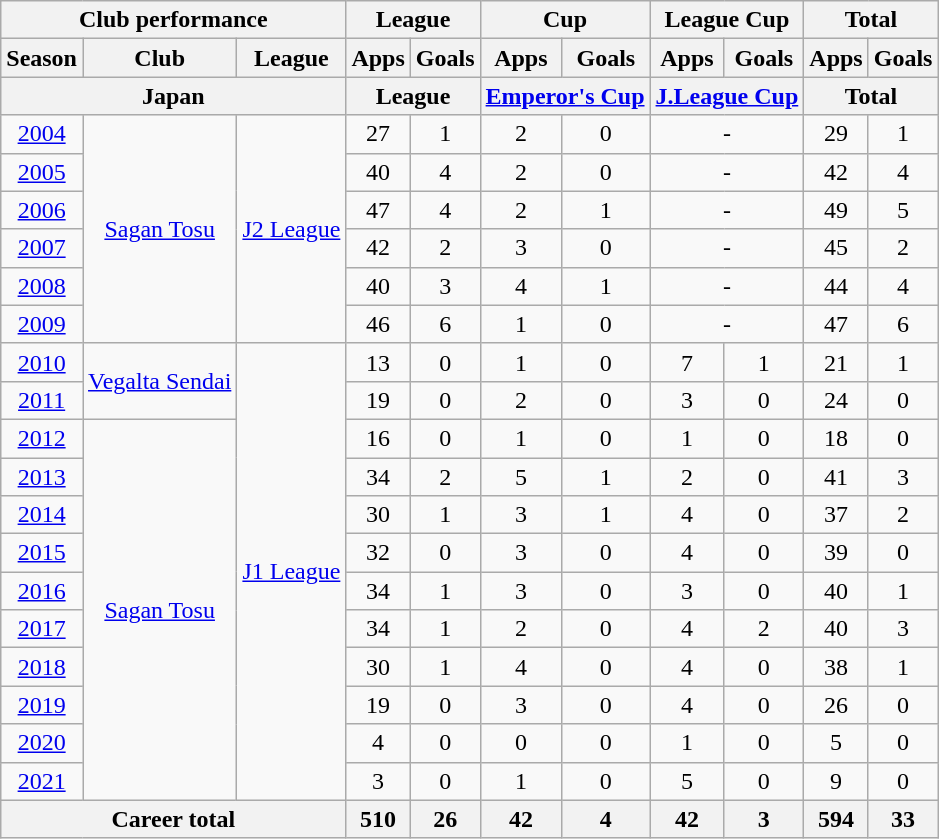<table class="wikitable" style="text-align:center">
<tr>
<th colspan=3>Club performance</th>
<th colspan=2>League</th>
<th colspan=2>Cup</th>
<th colspan=2>League Cup</th>
<th colspan=2>Total</th>
</tr>
<tr>
<th>Season</th>
<th>Club</th>
<th>League</th>
<th>Apps</th>
<th>Goals</th>
<th>Apps</th>
<th>Goals</th>
<th>Apps</th>
<th>Goals</th>
<th>Apps</th>
<th>Goals</th>
</tr>
<tr>
<th colspan=3>Japan</th>
<th colspan=2>League</th>
<th colspan=2><a href='#'>Emperor's Cup</a></th>
<th colspan=2><a href='#'>J.League Cup</a></th>
<th colspan=2>Total</th>
</tr>
<tr>
<td><a href='#'>2004</a></td>
<td rowspan="6"><a href='#'>Sagan Tosu</a></td>
<td rowspan="6"><a href='#'>J2 League</a></td>
<td>27</td>
<td>1</td>
<td>2</td>
<td>0</td>
<td colspan="2">-</td>
<td>29</td>
<td>1</td>
</tr>
<tr>
<td><a href='#'>2005</a></td>
<td>40</td>
<td>4</td>
<td>2</td>
<td>0</td>
<td colspan="2">-</td>
<td>42</td>
<td>4</td>
</tr>
<tr>
<td><a href='#'>2006</a></td>
<td>47</td>
<td>4</td>
<td>2</td>
<td>1</td>
<td colspan="2">-</td>
<td>49</td>
<td>5</td>
</tr>
<tr>
<td><a href='#'>2007</a></td>
<td>42</td>
<td>2</td>
<td>3</td>
<td>0</td>
<td colspan="2">-</td>
<td>45</td>
<td>2</td>
</tr>
<tr>
<td><a href='#'>2008</a></td>
<td>40</td>
<td>3</td>
<td>4</td>
<td>1</td>
<td colspan="2">-</td>
<td>44</td>
<td>4</td>
</tr>
<tr>
<td><a href='#'>2009</a></td>
<td>46</td>
<td>6</td>
<td>1</td>
<td>0</td>
<td colspan="2">-</td>
<td>47</td>
<td>6</td>
</tr>
<tr>
<td><a href='#'>2010</a></td>
<td rowspan="2"><a href='#'>Vegalta Sendai</a></td>
<td rowspan="12"><a href='#'>J1 League</a></td>
<td>13</td>
<td>0</td>
<td>1</td>
<td>0</td>
<td>7</td>
<td>1</td>
<td>21</td>
<td>1</td>
</tr>
<tr>
<td><a href='#'>2011</a></td>
<td>19</td>
<td>0</td>
<td>2</td>
<td>0</td>
<td>3</td>
<td>0</td>
<td>24</td>
<td>0</td>
</tr>
<tr>
<td><a href='#'>2012</a></td>
<td rowspan="10"><a href='#'>Sagan Tosu</a></td>
<td>16</td>
<td>0</td>
<td>1</td>
<td>0</td>
<td>1</td>
<td>0</td>
<td>18</td>
<td>0</td>
</tr>
<tr>
<td><a href='#'>2013</a></td>
<td>34</td>
<td>2</td>
<td>5</td>
<td>1</td>
<td>2</td>
<td>0</td>
<td>41</td>
<td>3</td>
</tr>
<tr>
<td><a href='#'>2014</a></td>
<td>30</td>
<td>1</td>
<td>3</td>
<td>1</td>
<td>4</td>
<td>0</td>
<td>37</td>
<td>2</td>
</tr>
<tr>
<td><a href='#'>2015</a></td>
<td>32</td>
<td>0</td>
<td>3</td>
<td>0</td>
<td>4</td>
<td>0</td>
<td>39</td>
<td>0</td>
</tr>
<tr>
<td><a href='#'>2016</a></td>
<td>34</td>
<td>1</td>
<td>3</td>
<td>0</td>
<td>3</td>
<td>0</td>
<td>40</td>
<td>1</td>
</tr>
<tr>
<td><a href='#'>2017</a></td>
<td>34</td>
<td>1</td>
<td>2</td>
<td>0</td>
<td>4</td>
<td>2</td>
<td>40</td>
<td>3</td>
</tr>
<tr>
<td><a href='#'>2018</a></td>
<td>30</td>
<td>1</td>
<td>4</td>
<td>0</td>
<td>4</td>
<td>0</td>
<td>38</td>
<td>1</td>
</tr>
<tr>
<td><a href='#'>2019</a></td>
<td>19</td>
<td>0</td>
<td>3</td>
<td>0</td>
<td>4</td>
<td>0</td>
<td>26</td>
<td>0</td>
</tr>
<tr>
<td><a href='#'>2020</a></td>
<td>4</td>
<td>0</td>
<td>0</td>
<td>0</td>
<td>1</td>
<td>0</td>
<td>5</td>
<td>0</td>
</tr>
<tr>
<td><a href='#'>2021</a></td>
<td>3</td>
<td>0</td>
<td>1</td>
<td>0</td>
<td>5</td>
<td>0</td>
<td>9</td>
<td>0</td>
</tr>
<tr>
<th colspan=3>Career total</th>
<th>510</th>
<th>26</th>
<th>42</th>
<th>4</th>
<th>42</th>
<th>3</th>
<th>594</th>
<th>33</th>
</tr>
</table>
